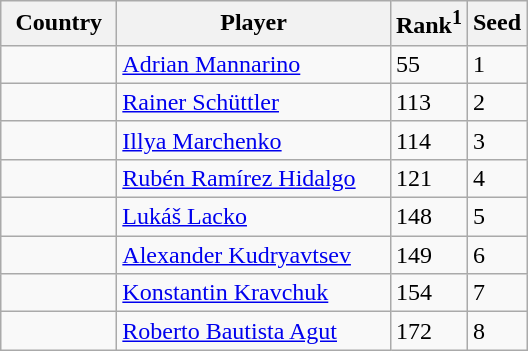<table class="sortable wikitable">
<tr>
<th width="70">Country</th>
<th width="175">Player</th>
<th>Rank<sup>1</sup></th>
<th>Seed</th>
</tr>
<tr>
<td></td>
<td><a href='#'>Adrian Mannarino</a></td>
<td>55</td>
<td>1</td>
</tr>
<tr>
<td></td>
<td><a href='#'>Rainer Schüttler</a></td>
<td>113</td>
<td>2</td>
</tr>
<tr>
<td></td>
<td><a href='#'>Illya Marchenko</a></td>
<td>114</td>
<td>3</td>
</tr>
<tr>
<td></td>
<td><a href='#'>Rubén Ramírez Hidalgo</a></td>
<td>121</td>
<td>4</td>
</tr>
<tr>
<td></td>
<td><a href='#'>Lukáš Lacko</a></td>
<td>148</td>
<td>5</td>
</tr>
<tr>
<td></td>
<td><a href='#'>Alexander Kudryavtsev</a></td>
<td>149</td>
<td>6</td>
</tr>
<tr>
<td></td>
<td><a href='#'>Konstantin Kravchuk</a></td>
<td>154</td>
<td>7</td>
</tr>
<tr>
<td></td>
<td><a href='#'>Roberto Bautista Agut</a></td>
<td>172</td>
<td>8</td>
</tr>
</table>
